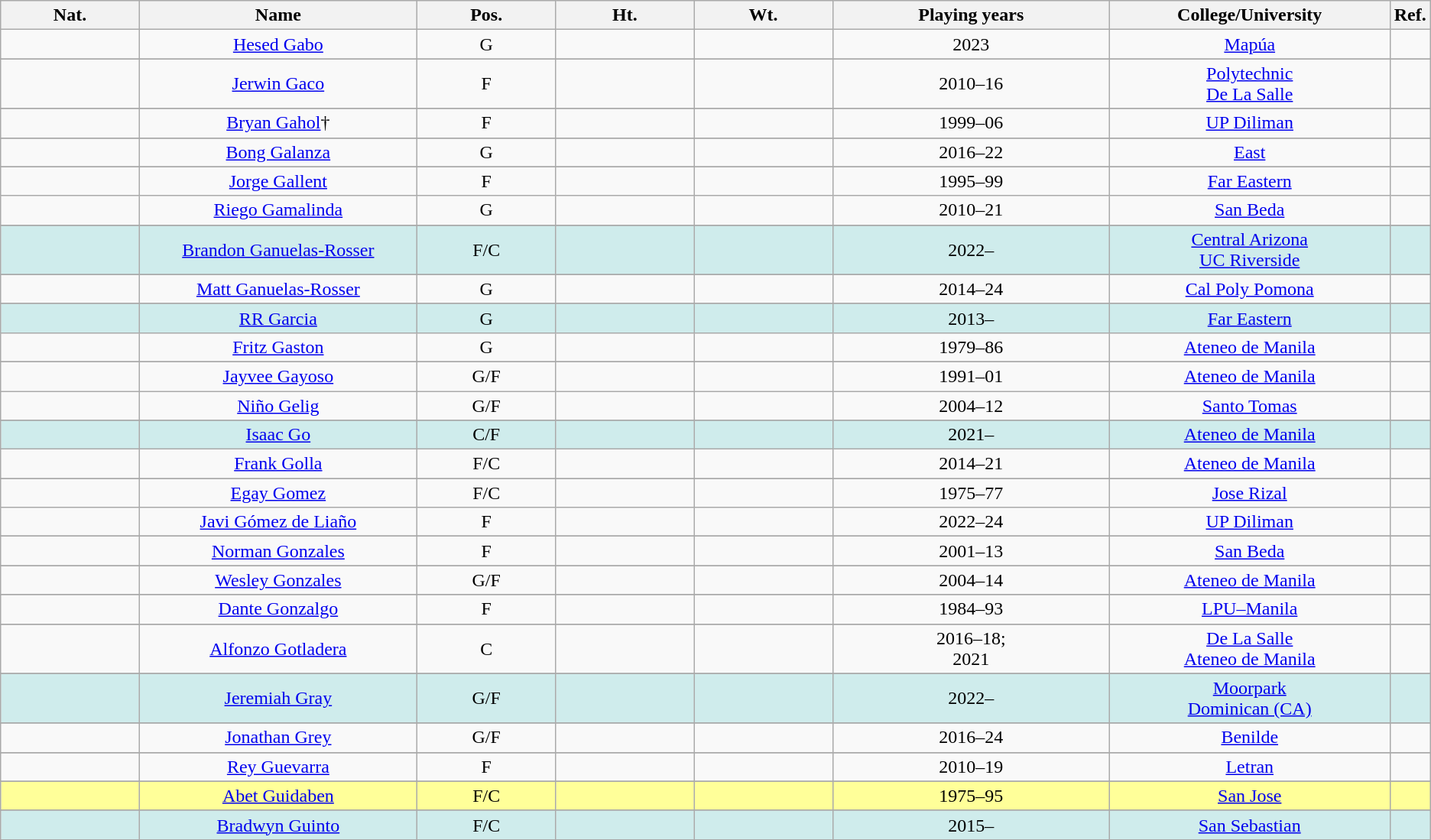<table class="wikitable" style="text-align:center;">
<tr>
<th scope="col" width="10%">Nat.</th>
<th scope="col" width="20%">Name</th>
<th scope="col" width="10%">Pos.</th>
<th scope="col" width="10%">Ht.</th>
<th scope="col" width="10%">Wt.</th>
<th scope="col" width="20%">Playing years</th>
<th scope="col" width="20%">College/University</th>
<th scope="col" width="5%">Ref.</th>
</tr>
<tr>
<td></td>
<td><a href='#'>Hesed Gabo</a></td>
<td>G</td>
<td></td>
<td></td>
<td>2023</td>
<td><a href='#'>Mapúa</a></td>
<td></td>
</tr>
<tr>
</tr>
<tr>
<td></td>
<td><a href='#'>Jerwin Gaco</a></td>
<td>F</td>
<td></td>
<td></td>
<td>2010–16</td>
<td><a href='#'>Polytechnic</a><br><a href='#'>De La Salle</a></td>
<td></td>
</tr>
<tr>
</tr>
<tr>
<td></td>
<td><a href='#'>Bryan Gahol</a>†</td>
<td>F</td>
<td></td>
<td></td>
<td>1999–06</td>
<td><a href='#'>UP Diliman</a></td>
<td></td>
</tr>
<tr>
</tr>
<tr>
<td></td>
<td><a href='#'>Bong Galanza</a></td>
<td>G</td>
<td></td>
<td></td>
<td>2016–22</td>
<td><a href='#'>East</a></td>
<td></td>
</tr>
<tr>
</tr>
<tr>
<td></td>
<td><a href='#'>Jorge Gallent</a></td>
<td>F</td>
<td></td>
<td></td>
<td>1995–99</td>
<td><a href='#'>Far Eastern</a></td>
<td></td>
</tr>
<tr>
<td></td>
<td><a href='#'>Riego Gamalinda</a></td>
<td>G</td>
<td></td>
<td></td>
<td>2010–21</td>
<td><a href='#'>San Beda</a></td>
<td></td>
</tr>
<tr>
</tr>
<tr align="center" bgcolor="#CFECEC" width="20">
<td> </td>
<td><a href='#'>Brandon Ganuelas-Rosser</a></td>
<td>F/C</td>
<td></td>
<td></td>
<td>2022–</td>
<td><a href='#'>Central Arizona</a><br><a href='#'>UC Riverside</a></td>
<td></td>
</tr>
<tr>
</tr>
<tr>
<td> </td>
<td><a href='#'>Matt Ganuelas-Rosser</a></td>
<td>G</td>
<td></td>
<td></td>
<td>2014–24</td>
<td><a href='#'>Cal Poly Pomona</a></td>
<td></td>
</tr>
<tr>
</tr>
<tr align="center" bgcolor="#CFECEC" width="20">
<td></td>
<td><a href='#'>RR Garcia</a></td>
<td>G</td>
<td></td>
<td></td>
<td>2013–</td>
<td><a href='#'>Far Eastern</a></td>
<td></td>
</tr>
<tr>
<td></td>
<td><a href='#'>Fritz Gaston</a></td>
<td>G</td>
<td></td>
<td></td>
<td>1979–86</td>
<td><a href='#'>Ateneo de Manila</a></td>
<td></td>
</tr>
<tr>
</tr>
<tr>
<td></td>
<td><a href='#'>Jayvee Gayoso</a></td>
<td>G/F</td>
<td></td>
<td></td>
<td>1991–01</td>
<td><a href='#'>Ateneo de Manila</a></td>
<td></td>
</tr>
<tr>
<td></td>
<td><a href='#'>Niño Gelig</a></td>
<td>G/F</td>
<td></td>
<td></td>
<td>2004–12</td>
<td><a href='#'>Santo Tomas</a></td>
<td></td>
</tr>
<tr>
</tr>
<tr align="center" bgcolor="#CFECEC" width="20">
<td></td>
<td><a href='#'>Isaac Go</a></td>
<td>C/F</td>
<td></td>
<td></td>
<td>2021–</td>
<td><a href='#'>Ateneo de Manila</a></td>
<td></td>
</tr>
<tr>
<td></td>
<td><a href='#'>Frank Golla</a></td>
<td>F/C</td>
<td></td>
<td></td>
<td>2014–21</td>
<td><a href='#'>Ateneo de Manila</a></td>
<td></td>
</tr>
<tr>
</tr>
<tr>
<td></td>
<td><a href='#'>Egay Gomez</a></td>
<td>F/C</td>
<td></td>
<td></td>
<td>1975–77</td>
<td><a href='#'>Jose Rizal</a></td>
<td></td>
</tr>
<tr>
<td> </td>
<td><a href='#'>Javi Gómez de Liaño</a></td>
<td>F</td>
<td></td>
<td></td>
<td>2022–24</td>
<td><a href='#'>UP Diliman</a></td>
<td></td>
</tr>
<tr>
</tr>
<tr>
<td></td>
<td><a href='#'>Norman Gonzales</a></td>
<td>F</td>
<td></td>
<td></td>
<td>2001–13</td>
<td><a href='#'>San Beda</a></td>
<td></td>
</tr>
<tr>
</tr>
<tr>
<td></td>
<td><a href='#'>Wesley Gonzales</a></td>
<td>G/F</td>
<td></td>
<td></td>
<td>2004–14</td>
<td><a href='#'>Ateneo de Manila</a></td>
<td></td>
</tr>
<tr>
</tr>
<tr>
<td></td>
<td><a href='#'>Dante Gonzalgo</a></td>
<td>F</td>
<td></td>
<td></td>
<td>1984–93</td>
<td><a href='#'>LPU–Manila</a></td>
<td></td>
</tr>
<tr>
</tr>
<tr>
<td></td>
<td><a href='#'>Alfonzo Gotladera</a></td>
<td>C</td>
<td></td>
<td></td>
<td>2016–18;<br>2021</td>
<td><a href='#'>De La Salle</a><br><a href='#'>Ateneo de Manila</a></td>
<td></td>
</tr>
<tr>
</tr>
<tr align="center" bgcolor="#CFECEC" width="20">
<td> </td>
<td><a href='#'>Jeremiah Gray</a></td>
<td>G/F</td>
<td></td>
<td></td>
<td>2022–</td>
<td><a href='#'>Moorpark</a><br><a href='#'>Dominican (CA)</a></td>
<td></td>
</tr>
<tr>
</tr>
<tr>
<td></td>
<td><a href='#'>Jonathan Grey</a></td>
<td>G/F</td>
<td></td>
<td></td>
<td>2016–24</td>
<td><a href='#'>Benilde</a></td>
<td></td>
</tr>
<tr>
</tr>
<tr>
<td></td>
<td><a href='#'>Rey Guevarra</a></td>
<td>F</td>
<td></td>
<td></td>
<td>2010–19</td>
<td><a href='#'>Letran</a></td>
<td></td>
</tr>
<tr>
</tr>
<tr align="center" bgcolor="#FFFF99" width="20">
<td></td>
<td><a href='#'>Abet Guidaben</a></td>
<td>F/C</td>
<td></td>
<td></td>
<td>1975–95</td>
<td><a href='#'>San Jose</a></td>
<td></td>
</tr>
<tr>
</tr>
<tr align="center" bgcolor="#CFECEC" width="20">
<td> </td>
<td><a href='#'>Bradwyn Guinto</a></td>
<td>F/C</td>
<td></td>
<td></td>
<td>2015–</td>
<td><a href='#'>San Sebastian</a></td>
<td></td>
</tr>
<tr>
</tr>
</table>
